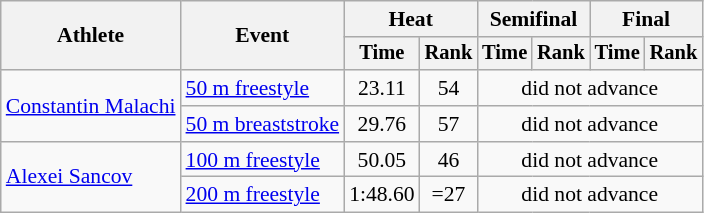<table class="wikitable" style="text-align:center; font-size:90%">
<tr>
<th rowspan="2">Athlete</th>
<th rowspan="2">Event</th>
<th colspan="2">Heat</th>
<th colspan="2">Semifinal</th>
<th colspan="2">Final</th>
</tr>
<tr style="font-size:95%">
<th>Time</th>
<th>Rank</th>
<th>Time</th>
<th>Rank</th>
<th>Time</th>
<th>Rank</th>
</tr>
<tr>
<td align=left rowspan=2><a href='#'>Constantin Malachi</a></td>
<td align=left><a href='#'>50 m freestyle</a></td>
<td>23.11</td>
<td>54</td>
<td colspan=4>did not advance</td>
</tr>
<tr>
<td align=left><a href='#'>50 m breaststroke</a></td>
<td>29.76</td>
<td>57</td>
<td colspan=4>did not advance</td>
</tr>
<tr>
<td align=left rowspan=2><a href='#'>Alexei Sancov</a></td>
<td align=left><a href='#'>100 m freestyle</a></td>
<td>50.05</td>
<td>46</td>
<td colspan=4>did not advance</td>
</tr>
<tr>
<td align=left><a href='#'>200 m freestyle</a></td>
<td>1:48.60</td>
<td>=27</td>
<td colspan=4>did not advance</td>
</tr>
</table>
